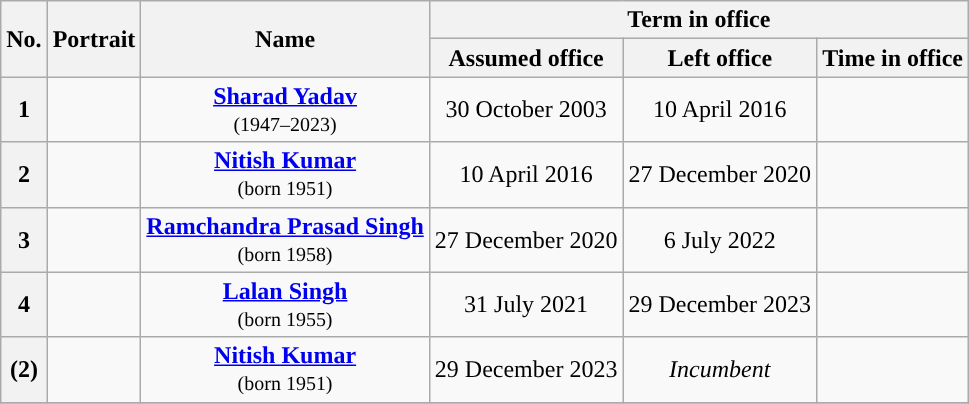<table class="wikitable" style="text-align:center">
<tr>
<th rowspan=2 style="background-color:">No.</th>
<th rowspan=2 style="background-color:">Portrait</th>
<th rowspan=2 style="background-color:">Name<br></th>
<th colspan=3 style="background-color:">Term in office</th>
</tr>
<tr>
<th style="background-color:">Assumed office</th>
<th style="background-color:">Left office</th>
<th style="background-color:">Time in office</th>
</tr>
<tr>
<th>1</th>
<td></td>
<td><strong><a href='#'>Sharad Yadav</a></strong><br><small>(1947–2023)</small></td>
<td>30 October 2003</td>
<td>10 April 2016</td>
<td></td>
</tr>
<tr>
<th>2</th>
<td></td>
<td><strong><a href='#'>Nitish Kumar</a></strong><br><small>(born 1951)</small></td>
<td>10 April 2016</td>
<td>27 December 2020</td>
<td></td>
</tr>
<tr>
<th>3</th>
<td></td>
<td><strong><a href='#'>Ramchandra Prasad Singh</a></strong><br><small>(born 1958)</small></td>
<td>27 December 2020</td>
<td>6 July 2022</td>
<td></td>
</tr>
<tr>
<th>4</th>
<td></td>
<td><strong><a href='#'>Lalan Singh</a></strong><br><small>(born 1955)</small></td>
<td>31 July 2021</td>
<td>29 December 2023</td>
<td></td>
</tr>
<tr>
<th>(2)</th>
<td></td>
<td><strong><a href='#'>Nitish Kumar</a></strong><br><small>(born 1951)</small></td>
<td>29 December 2023</td>
<td><em>Incumbent</em></td>
<td></td>
</tr>
<tr>
</tr>
</table>
